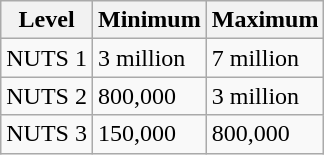<table class="wikitable">
<tr>
<th>Level</th>
<th>Minimum</th>
<th>Maximum</th>
</tr>
<tr>
<td>NUTS 1</td>
<td>3 million</td>
<td>7 million</td>
</tr>
<tr>
<td>NUTS 2</td>
<td>800,000</td>
<td>3 million</td>
</tr>
<tr>
<td>NUTS 3</td>
<td>150,000</td>
<td>800,000</td>
</tr>
</table>
